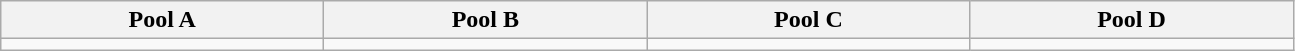<table class=wikitable style="text-align:center">
<tr>
<th style="width:13em;">Pool A</th>
<th style="width:13em;">Pool B</th>
<th style="width:13em;">Pool C</th>
<th style="width:13em;">Pool D</th>
</tr>
<tr>
<td style=vertical-align:top;></td>
<td style=vertical-align:top;></td>
<td style=vertical-align:top;></td>
<td style=vertical-align:top;></td>
</tr>
</table>
